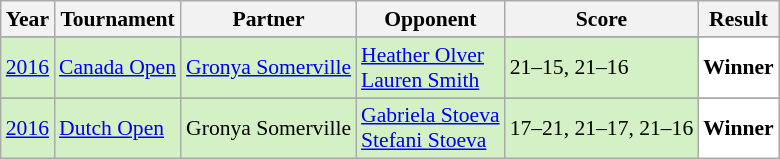<table class="sortable wikitable" style="font-size: 90%">
<tr>
<th>Year</th>
<th>Tournament</th>
<th>Partner</th>
<th>Opponent</th>
<th>Score</th>
<th>Result</th>
</tr>
<tr>
</tr>
<tr style="background:#D4F1C5">
<td align="center"><a href='#'>2016</a></td>
<td align="left"><a href='#'>Canada Open</a></td>
<td align="left"> <a href='#'>Gronya Somerville</a></td>
<td align="left"> <a href='#'>Heather Olver</a> <br>  <a href='#'>Lauren Smith</a></td>
<td align="left">21–15, 21–16</td>
<td style="text-align:left; background:white"> <strong>Winner</strong></td>
</tr>
<tr>
</tr>
<tr style="background:#D4F1C5">
<td align="center"><a href='#'>2016</a></td>
<td align="left"><a href='#'>Dutch Open</a></td>
<td align="left"> Gronya Somerville</td>
<td align="left"> <a href='#'>Gabriela Stoeva</a> <br>  <a href='#'>Stefani Stoeva</a></td>
<td align="left">17–21, 21–17, 21–16</td>
<td style="text-align:left; background:white"> <strong>Winner</strong></td>
</tr>
</table>
